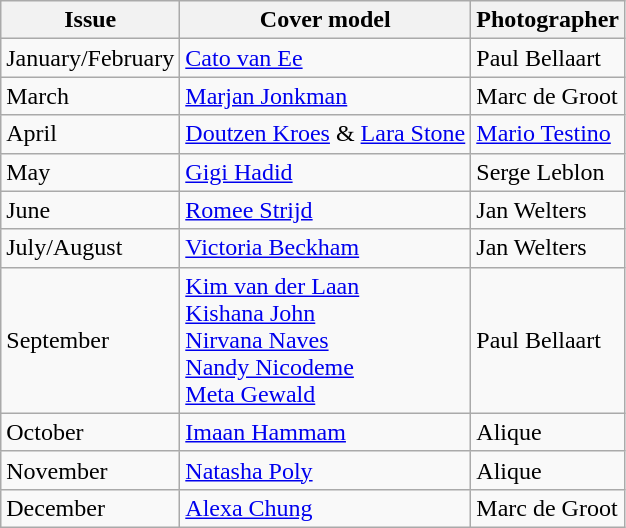<table class="sortable wikitable">
<tr>
<th>Issue</th>
<th>Cover model</th>
<th>Photographer</th>
</tr>
<tr>
<td>January/February</td>
<td><a href='#'>Cato van Ee</a></td>
<td>Paul Bellaart</td>
</tr>
<tr>
<td>March</td>
<td><a href='#'>Marjan Jonkman</a></td>
<td>Marc de Groot</td>
</tr>
<tr>
<td>April</td>
<td><a href='#'>Doutzen Kroes</a> & <a href='#'>Lara Stone</a></td>
<td><a href='#'>Mario Testino</a></td>
</tr>
<tr>
<td>May</td>
<td><a href='#'>Gigi Hadid</a></td>
<td>Serge Leblon</td>
</tr>
<tr>
<td>June</td>
<td><a href='#'>Romee Strijd</a></td>
<td>Jan Welters</td>
</tr>
<tr>
<td>July/August</td>
<td><a href='#'>Victoria Beckham</a></td>
<td>Jan Welters</td>
</tr>
<tr>
<td>September</td>
<td><a href='#'>Kim van der Laan</a><br><a href='#'>Kishana John</a><br><a href='#'>Nirvana Naves</a><br><a href='#'>Nandy Nicodeme</a><br><a href='#'>Meta Gewald</a></td>
<td>Paul Bellaart</td>
</tr>
<tr>
<td>October</td>
<td><a href='#'>Imaan Hammam</a></td>
<td>Alique</td>
</tr>
<tr>
<td>November</td>
<td><a href='#'>Natasha Poly</a></td>
<td>Alique</td>
</tr>
<tr>
<td>December</td>
<td><a href='#'>Alexa Chung</a></td>
<td>Marc de Groot</td>
</tr>
</table>
